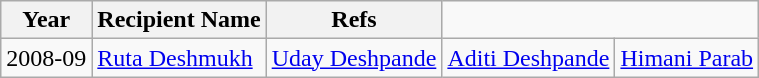<table class="wikitable plainrowheaders sortable">
<tr>
<th>Year</th>
<th>Recipient Name</th>
<th>Refs</th>
</tr>
<tr>
<td>2008-09</td>
<td><a href='#'>Ruta Deshmukh</a></td>
<td><a href='#'>Uday Deshpande</a></td>
<td><a href='#'>Aditi Deshpande</a></td>
<td><a href='#'>Himani Parab</a><br></td>
</tr>
</table>
